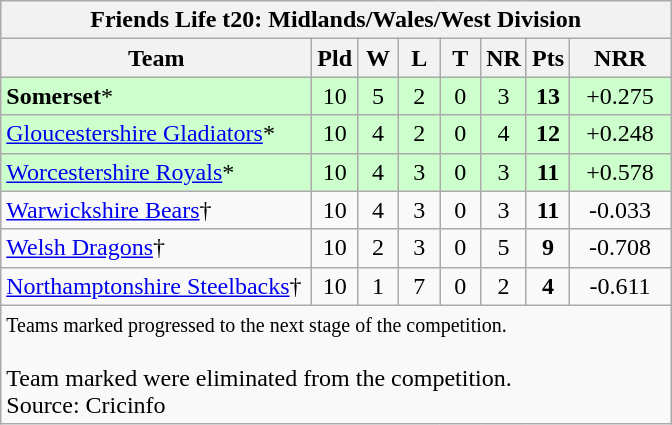<table class="wikitable" style="text-align: center;">
<tr>
<th colspan="9">Friends Life t20: Midlands/Wales/West Division</th>
</tr>
<tr>
<th width=200>Team</th>
<th width=20>Pld</th>
<th width=20>W</th>
<th width=20>L</th>
<th width=20>T</th>
<th width=20>NR</th>
<th width=20>Pts</th>
<th width=60>NRR</th>
</tr>
<tr style="background:#ccffcc;">
<td align=left><strong>Somerset</strong>*</td>
<td>10</td>
<td>5</td>
<td>2</td>
<td>0</td>
<td>3</td>
<td><strong>13</strong></td>
<td>+0.275</td>
</tr>
<tr style="background:#ccffcc;">
<td align=left><a href='#'>Gloucestershire Gladiators</a>*</td>
<td>10</td>
<td>4</td>
<td>2</td>
<td>0</td>
<td>4</td>
<td><strong>12</strong></td>
<td>+0.248</td>
</tr>
<tr style="background:#ccffcc;">
<td align=left><a href='#'>Worcestershire Royals</a>*</td>
<td>10</td>
<td>4</td>
<td>3</td>
<td>0</td>
<td>3</td>
<td><strong>11</strong></td>
<td>+0.578</td>
</tr>
<tr>
<td align=left><a href='#'>Warwickshire Bears</a>†</td>
<td>10</td>
<td>4</td>
<td>3</td>
<td>0</td>
<td>3</td>
<td><strong>11</strong></td>
<td>-0.033</td>
</tr>
<tr>
<td align=left><a href='#'>Welsh Dragons</a>†</td>
<td>10</td>
<td>2</td>
<td>3</td>
<td>0</td>
<td>5</td>
<td><strong>9</strong></td>
<td>-0.708</td>
</tr>
<tr>
<td align=left><a href='#'>Northamptonshire Steelbacks</a>†</td>
<td>10</td>
<td>1</td>
<td>7</td>
<td>0</td>
<td>2</td>
<td><strong>4</strong></td>
<td>-0.611</td>
</tr>
<tr>
<td colspan="9" align="left"><small>Teams marked  progressed to the next stage of the competition.<br></small><br>Team marked  were eliminated from the competition.<br>Source: Cricinfo</td>
</tr>
</table>
